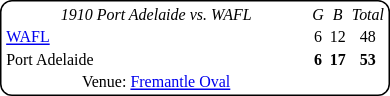<table style="margin-right:4px; margin-top:8px; float:right; border:1px #000 solid; border-radius:8px; background:#fff; font-family:Verdana; font-size:8pt; text-align:center;">
<tr>
<td width=200><em>1910 Port Adelaide vs. WAFL</em></td>
<td><em>G</em></td>
<td><em>B</em></td>
<td><em>Total</em></td>
</tr>
<tr>
<td style="text-align:left"><a href='#'>WAFL</a></td>
<td>6</td>
<td>12</td>
<td>48</td>
</tr>
<tr>
<td style="text-align:left">Port Adelaide</td>
<td><strong>6</strong></td>
<td><strong>17</strong></td>
<td><strong>53</strong></td>
</tr>
<tr>
<td>Venue: <a href='#'>Fremantle Oval</a></td>
<td colspan=3></td>
</tr>
</table>
